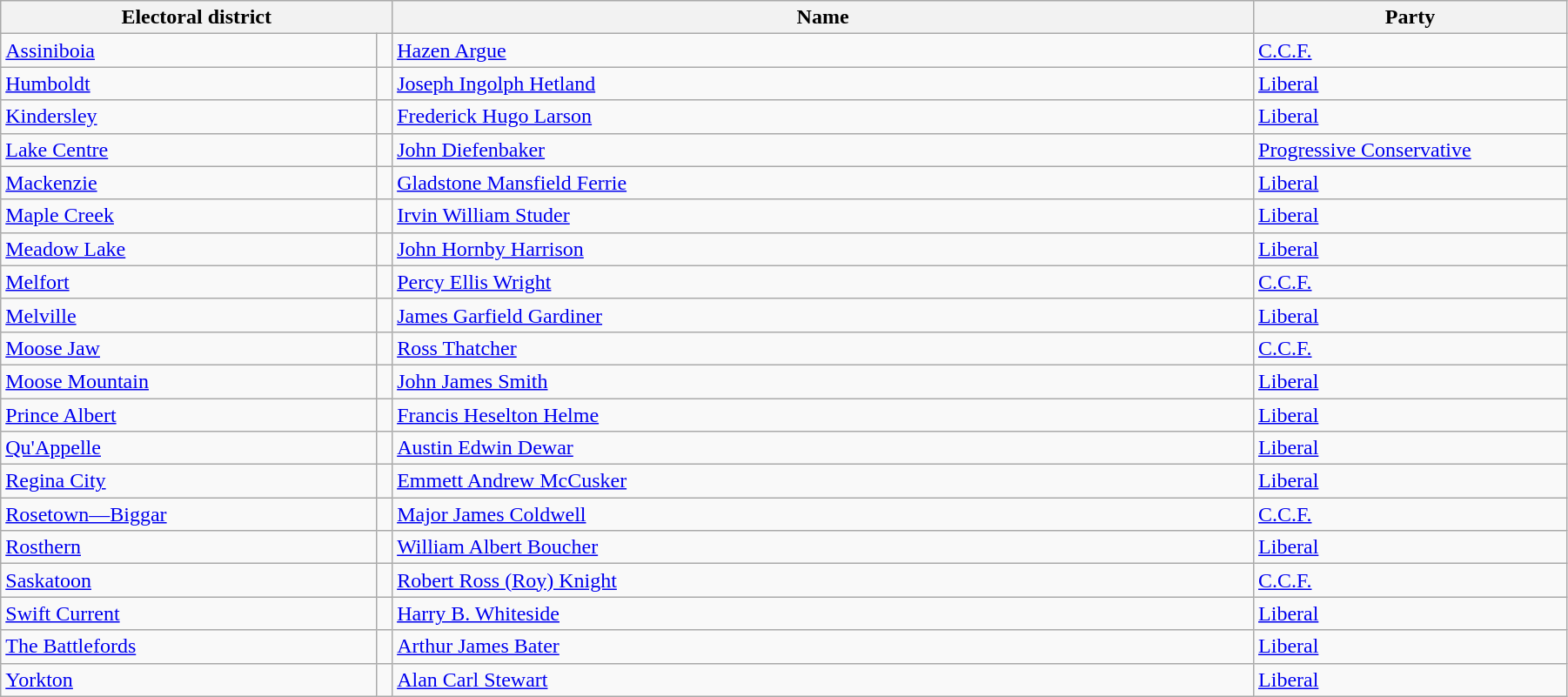<table class="wikitable" width=95%>
<tr>
<th colspan=2 width=25%>Electoral district</th>
<th>Name</th>
<th width=20%>Party</th>
</tr>
<tr>
<td width=24%><a href='#'>Assiniboia</a></td>
<td></td>
<td><a href='#'>Hazen Argue</a></td>
<td><a href='#'>C.C.F.</a></td>
</tr>
<tr>
<td><a href='#'>Humboldt</a></td>
<td></td>
<td><a href='#'>Joseph Ingolph Hetland</a></td>
<td><a href='#'>Liberal</a></td>
</tr>
<tr>
<td><a href='#'>Kindersley</a></td>
<td></td>
<td><a href='#'>Frederick Hugo Larson</a></td>
<td><a href='#'>Liberal</a></td>
</tr>
<tr>
<td><a href='#'>Lake Centre</a></td>
<td></td>
<td><a href='#'>John Diefenbaker</a></td>
<td><a href='#'>Progressive Conservative</a></td>
</tr>
<tr>
<td><a href='#'>Mackenzie</a></td>
<td></td>
<td><a href='#'>Gladstone Mansfield Ferrie</a></td>
<td><a href='#'>Liberal</a></td>
</tr>
<tr>
<td><a href='#'>Maple Creek</a></td>
<td></td>
<td><a href='#'>Irvin William Studer</a></td>
<td><a href='#'>Liberal</a></td>
</tr>
<tr>
<td><a href='#'>Meadow Lake</a></td>
<td></td>
<td><a href='#'>John Hornby Harrison</a></td>
<td><a href='#'>Liberal</a></td>
</tr>
<tr>
<td><a href='#'>Melfort</a></td>
<td></td>
<td><a href='#'>Percy Ellis Wright</a></td>
<td><a href='#'>C.C.F.</a></td>
</tr>
<tr>
<td><a href='#'>Melville</a></td>
<td></td>
<td><a href='#'>James Garfield Gardiner</a></td>
<td><a href='#'>Liberal</a></td>
</tr>
<tr>
<td><a href='#'>Moose Jaw</a></td>
<td></td>
<td><a href='#'>Ross Thatcher</a></td>
<td><a href='#'>C.C.F.</a></td>
</tr>
<tr>
<td><a href='#'>Moose Mountain</a></td>
<td></td>
<td><a href='#'>John James Smith</a></td>
<td><a href='#'>Liberal</a></td>
</tr>
<tr>
<td><a href='#'>Prince Albert</a></td>
<td></td>
<td><a href='#'>Francis Heselton Helme</a></td>
<td><a href='#'>Liberal</a></td>
</tr>
<tr>
<td><a href='#'>Qu'Appelle</a></td>
<td></td>
<td><a href='#'>Austin Edwin Dewar</a></td>
<td><a href='#'>Liberal</a></td>
</tr>
<tr>
<td><a href='#'>Regina City</a></td>
<td></td>
<td><a href='#'>Emmett Andrew McCusker</a></td>
<td><a href='#'>Liberal</a></td>
</tr>
<tr>
<td><a href='#'>Rosetown—Biggar</a></td>
<td></td>
<td><a href='#'>Major James Coldwell</a></td>
<td><a href='#'>C.C.F.</a></td>
</tr>
<tr>
<td><a href='#'>Rosthern</a></td>
<td></td>
<td><a href='#'>William Albert Boucher</a></td>
<td><a href='#'>Liberal</a></td>
</tr>
<tr>
<td><a href='#'>Saskatoon</a></td>
<td></td>
<td><a href='#'>Robert Ross (Roy) Knight</a></td>
<td><a href='#'>C.C.F.</a></td>
</tr>
<tr>
<td><a href='#'>Swift Current</a></td>
<td></td>
<td><a href='#'>Harry B. Whiteside</a></td>
<td><a href='#'>Liberal</a></td>
</tr>
<tr>
<td><a href='#'>The Battlefords</a></td>
<td></td>
<td><a href='#'>Arthur James Bater</a></td>
<td><a href='#'>Liberal</a></td>
</tr>
<tr>
<td><a href='#'>Yorkton</a></td>
<td></td>
<td><a href='#'>Alan Carl Stewart</a></td>
<td><a href='#'>Liberal</a></td>
</tr>
</table>
